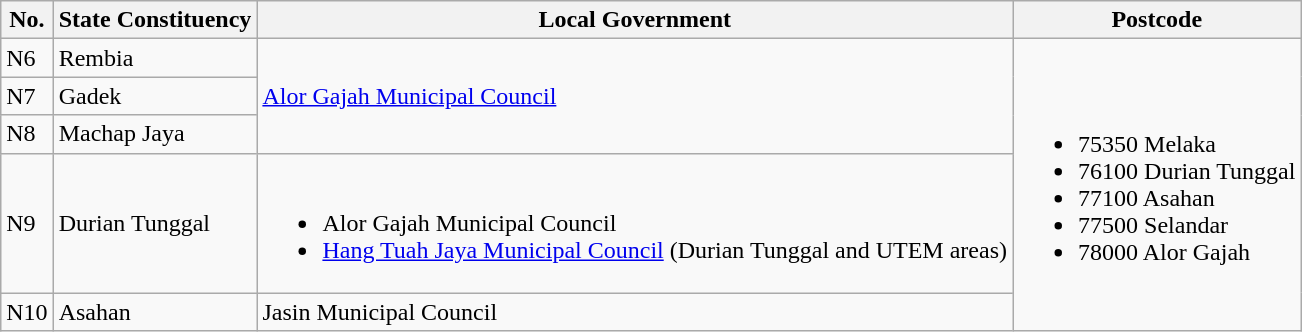<table class="wikitable">
<tr>
<th>No.</th>
<th>State Constituency</th>
<th>Local Government</th>
<th>Postcode</th>
</tr>
<tr>
<td>N6</td>
<td>Rembia</td>
<td rowspan="3"><a href='#'>Alor Gajah Municipal Council</a></td>
<td rowspan="5"><br><ul><li>75350 Melaka</li><li>76100 Durian Tunggal</li><li>77100 Asahan</li><li>77500 Selandar</li><li>78000 Alor Gajah</li></ul></td>
</tr>
<tr>
<td>N7</td>
<td>Gadek</td>
</tr>
<tr>
<td>N8</td>
<td>Machap Jaya</td>
</tr>
<tr>
<td>N9</td>
<td>Durian Tunggal</td>
<td><br><ul><li>Alor Gajah Municipal Council</li><li><a href='#'>Hang Tuah Jaya Municipal Council</a> (Durian Tunggal and UTEM areas)</li></ul></td>
</tr>
<tr>
<td>N10</td>
<td>Asahan</td>
<td>Jasin Municipal Council</td>
</tr>
</table>
